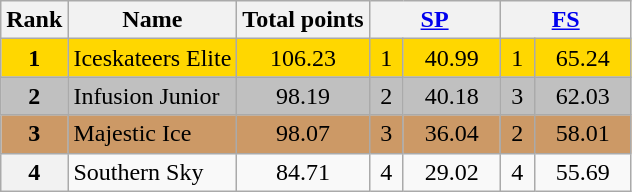<table class="wikitable sortable">
<tr>
<th>Rank</th>
<th>Name</th>
<th>Total points</th>
<th colspan="2" width="80px"><a href='#'>SP</a></th>
<th colspan="2" width="80px"><a href='#'>FS</a></th>
</tr>
<tr bgcolor="gold">
<td align="center"><strong>1</strong></td>
<td>Iceskateers Elite</td>
<td align="center">106.23</td>
<td align="center">1</td>
<td align="center">40.99</td>
<td align="center">1</td>
<td align="center">65.24</td>
</tr>
<tr bgcolor="silver">
<td align="center"><strong>2</strong></td>
<td>Infusion Junior</td>
<td align="center">98.19</td>
<td align="center">2</td>
<td align="center">40.18</td>
<td align="center">3</td>
<td align="center">62.03</td>
</tr>
<tr bgcolor="cc9966">
<td align="center"><strong>3</strong></td>
<td>Majestic Ice</td>
<td align="center">98.07</td>
<td align="center">3</td>
<td align="center">36.04</td>
<td align="center">2</td>
<td align="center">58.01</td>
</tr>
<tr>
<th>4</th>
<td>Southern Sky</td>
<td align="center">84.71</td>
<td align="center">4</td>
<td align="center">29.02</td>
<td align="center">4</td>
<td align="center">55.69</td>
</tr>
</table>
